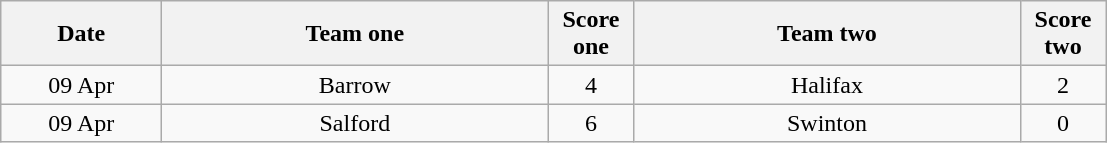<table class="wikitable" style="text-align: center">
<tr>
<th width=100>Date</th>
<th width=250>Team one</th>
<th width=50>Score one</th>
<th width=250>Team two</th>
<th width=50>Score two</th>
</tr>
<tr>
<td>09 Apr</td>
<td>Barrow</td>
<td>4</td>
<td>Halifax</td>
<td>2</td>
</tr>
<tr>
<td>09 Apr</td>
<td>Salford</td>
<td>6</td>
<td>Swinton</td>
<td>0</td>
</tr>
</table>
